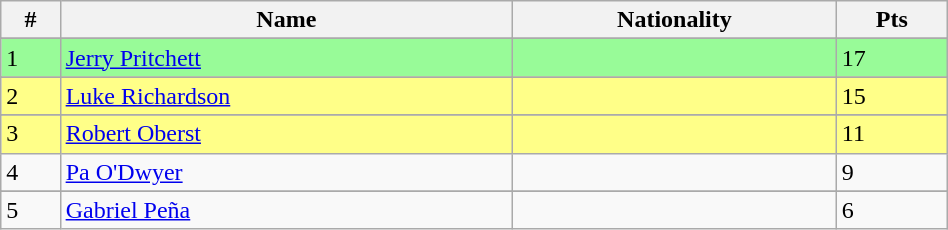<table class="wikitable" style="display: inline-table;width: 50%;">
<tr>
<th>#</th>
<th>Name</th>
<th>Nationality</th>
<th>Pts</th>
</tr>
<tr>
</tr>
<tr style="background:palegreen">
<td>1</td>
<td><a href='#'>Jerry Pritchett</a></td>
<td></td>
<td>17</td>
</tr>
<tr>
</tr>
<tr style="background:#ff8">
<td>2</td>
<td><a href='#'>Luke Richardson</a></td>
<td></td>
<td>15</td>
</tr>
<tr>
</tr>
<tr style="background:#ff8">
<td>3</td>
<td><a href='#'>Robert Oberst</a></td>
<td></td>
<td>11</td>
</tr>
<tr>
<td>4</td>
<td><a href='#'>Pa O'Dwyer</a></td>
<td></td>
<td>9</td>
</tr>
<tr>
</tr>
<tr>
<td>5</td>
<td><a href='#'>Gabriel Peña</a></td>
<td></td>
<td>6</td>
</tr>
</table>
